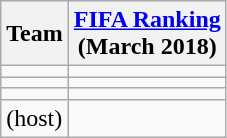<table class="wikitable sortable" style="text-align: left;">
<tr>
<th>Team</th>
<th><a href='#'>FIFA Ranking</a><br>(March 2018)</th>
</tr>
<tr>
<td></td>
<td></td>
</tr>
<tr>
<td></td>
<td></td>
</tr>
<tr>
<td></td>
<td></td>
</tr>
<tr>
<td> (host)</td>
<td></td>
</tr>
</table>
